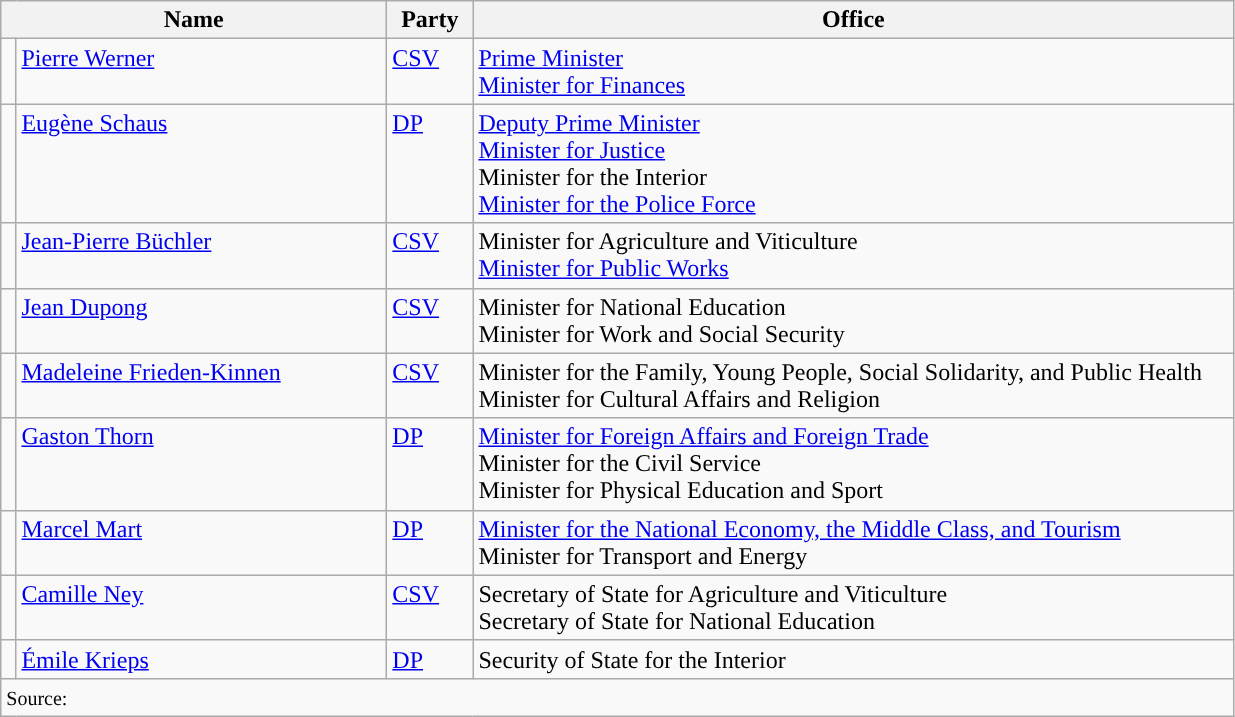<table class="wikitable">
<tr>
<th colspan=2 width=250px>Name</th>
<th width=50px>Party</th>
<th width=500px>Office</th>
</tr>
<tr>
<td style="background-color: "></td>
<td valign=top><a href='#'>Pierre Werner</a></td>
<td valign=top><a href='#'>CSV</a></td>
<td><a href='#'>Prime Minister</a> <br> <a href='#'>Minister for Finances</a></td>
</tr>
<tr>
<td style="background-color: "></td>
<td valign=top><a href='#'>Eugène Schaus</a></td>
<td valign=top><a href='#'>DP</a></td>
<td><a href='#'>Deputy Prime Minister</a> <br> <a href='#'>Minister for Justice</a> <br> Minister for the Interior <br> <a href='#'>Minister for the Police Force</a></td>
</tr>
<tr>
<td style="background-color: "></td>
<td valign=top><a href='#'>Jean-Pierre Büchler</a></td>
<td valign=top><a href='#'>CSV</a></td>
<td>Minister for Agriculture and Viticulture <br> <a href='#'>Minister for Public Works</a></td>
</tr>
<tr>
<td style="background-color: "></td>
<td valign=top><a href='#'>Jean Dupong</a></td>
<td valign=top><a href='#'>CSV</a></td>
<td>Minister for National Education <br> Minister for Work and Social Security</td>
</tr>
<tr>
<td style="background-color: "></td>
<td valign=top><a href='#'>Madeleine Frieden-Kinnen</a></td>
<td valign=top><a href='#'>CSV</a></td>
<td>Minister for the Family, Young People, Social Solidarity, and Public Health <br> Minister for Cultural Affairs and Religion</td>
</tr>
<tr>
<td style="background-color: "></td>
<td valign=top><a href='#'>Gaston Thorn</a></td>
<td valign=top><a href='#'>DP</a></td>
<td><a href='#'>Minister for Foreign Affairs and Foreign Trade</a> <br> Minister for the Civil Service <br> Minister for Physical Education and Sport</td>
</tr>
<tr>
<td style="background-color: "></td>
<td valign=top><a href='#'>Marcel Mart</a></td>
<td valign=top><a href='#'>DP</a></td>
<td><a href='#'>Minister for the National Economy, the Middle Class, and Tourism</a> <br> Minister for Transport and Energy</td>
</tr>
<tr>
<td style="background-color: "></td>
<td valign=top><a href='#'>Camille Ney</a></td>
<td valign=top><a href='#'>CSV</a></td>
<td>Secretary of State for Agriculture and Viticulture <br> Secretary of State for National Education</td>
</tr>
<tr>
<td style="background-color: "></td>
<td valign=top><a href='#'>Émile Krieps</a></td>
<td valign=top><a href='#'>DP</a></td>
<td>Security of State for the Interior</td>
</tr>
<tr>
<td colspan=4><small>Source: </small></td>
</tr>
</table>
